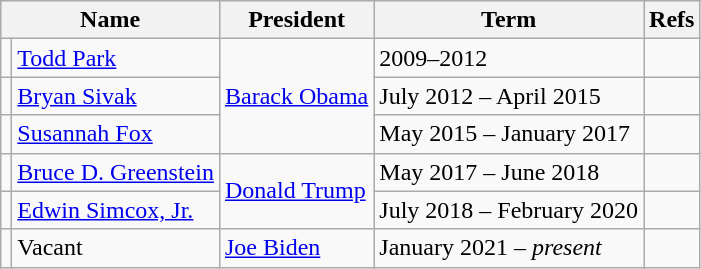<table class="wikitable">
<tr>
<th colspan="2">Name</th>
<th>President</th>
<th>Term</th>
<th>Refs</th>
</tr>
<tr>
<td></td>
<td><a href='#'>Todd Park</a></td>
<td rowspan="3"><a href='#'>Barack Obama</a></td>
<td>2009–2012</td>
<td></td>
</tr>
<tr>
<td></td>
<td><a href='#'>Bryan Sivak</a></td>
<td>July 2012 – April 2015</td>
<td></td>
</tr>
<tr>
<td></td>
<td><a href='#'>Susannah Fox</a></td>
<td>May 2015 – January 2017</td>
<td></td>
</tr>
<tr>
<td></td>
<td><a href='#'>Bruce D. Greenstein</a></td>
<td rowspan="2"><a href='#'>Donald Trump</a></td>
<td>May 2017 – June 2018</td>
<td></td>
</tr>
<tr>
<td></td>
<td><a href='#'>Edwin Simcox, Jr.</a></td>
<td>July 2018 – February 2020</td>
<td></td>
</tr>
<tr>
<td></td>
<td>Vacant</td>
<td><a href='#'>Joe Biden</a></td>
<td>January 2021 – <em>present</em></td>
<td></td>
</tr>
</table>
